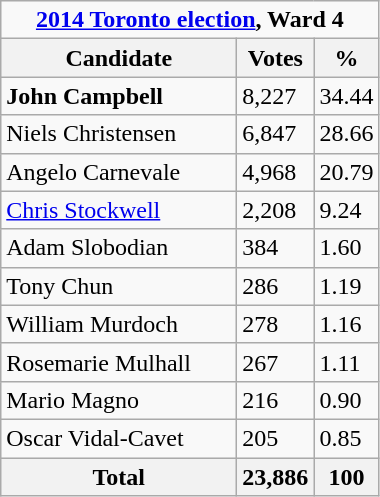<table class="wikitable">
<tr>
<td Colspan="3" align="center"><strong><a href='#'>2014 Toronto election</a>, Ward 4</strong></td>
</tr>
<tr>
<th bgcolor="#DDDDFF" width="150px">Candidate</th>
<th bgcolor="#DDDDFF">Votes</th>
<th bgcolor="#DDDDFF">%</th>
</tr>
<tr>
<td><strong>John Campbell</strong></td>
<td>8,227</td>
<td>34.44</td>
</tr>
<tr>
<td>Niels Christensen</td>
<td>6,847</td>
<td>28.66</td>
</tr>
<tr>
<td>Angelo Carnevale</td>
<td>4,968</td>
<td>20.79</td>
</tr>
<tr>
<td><a href='#'>Chris Stockwell</a></td>
<td>2,208</td>
<td>9.24</td>
</tr>
<tr>
<td>Adam Slobodian</td>
<td>384</td>
<td>1.60</td>
</tr>
<tr>
<td>Tony Chun</td>
<td>286</td>
<td>1.19</td>
</tr>
<tr>
<td>William Murdoch</td>
<td>278</td>
<td>1.16</td>
</tr>
<tr>
<td>Rosemarie Mulhall</td>
<td>267</td>
<td>1.11</td>
</tr>
<tr>
<td>Mario Magno</td>
<td>216</td>
<td>0.90</td>
</tr>
<tr>
<td>Oscar Vidal-Cavet</td>
<td>205</td>
<td>0.85</td>
</tr>
<tr>
<th>Total</th>
<th align=right>23,886</th>
<th align=right>100</th>
</tr>
</table>
